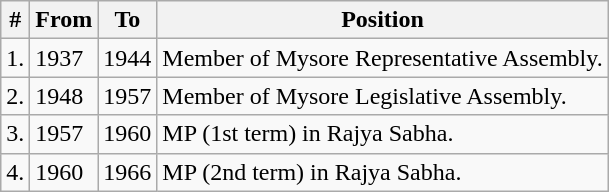<table class="wikitable sortable">
<tr>
<th>#</th>
<th>From</th>
<th>To</th>
<th>Position</th>
</tr>
<tr>
<td>1.</td>
<td>1937</td>
<td>1944</td>
<td>Member of Mysore Representative Assembly.</td>
</tr>
<tr>
<td>2.</td>
<td>1948</td>
<td>1957</td>
<td>Member of Mysore Legislative Assembly.</td>
</tr>
<tr>
<td>3.</td>
<td>1957</td>
<td>1960</td>
<td>MP (1st term) in Rajya Sabha.</td>
</tr>
<tr>
<td>4.</td>
<td>1960</td>
<td>1966</td>
<td>MP (2nd term) in Rajya Sabha.</td>
</tr>
</table>
